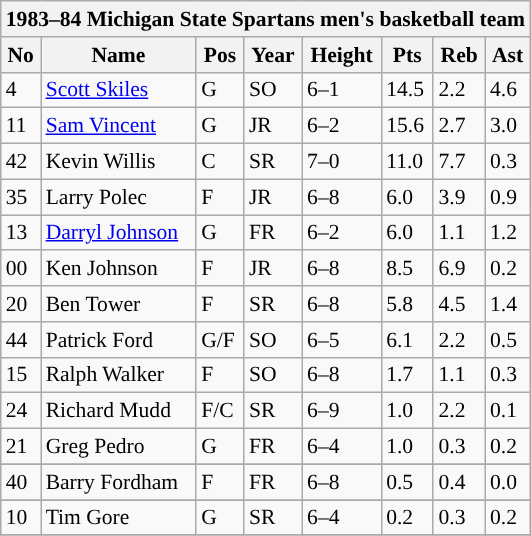<table class="wikitable sortable" style="font-size: 90%" |->
<tr>
<th colspan=9 style=>1983–84 Michigan State Spartans men's basketball team</th>
</tr>
<tr>
<th style="background:#">No</th>
<th style="background:#">Name</th>
<th style="background:#">Pos</th>
<th style="background:#">Year</th>
<th style="background:#">Height</th>
<th style="background:#">Pts</th>
<th style="background:#">Reb</th>
<th style="background:#">Ast</th>
</tr>
<tr>
<td>4</td>
<td><a href='#'>Scott Skiles</a></td>
<td>G</td>
<td>SO</td>
<td>6–1</td>
<td>14.5</td>
<td>2.2</td>
<td>4.6</td>
</tr>
<tr>
<td>11</td>
<td><a href='#'>Sam Vincent</a></td>
<td>G</td>
<td>JR</td>
<td>6–2</td>
<td>15.6</td>
<td>2.7</td>
<td>3.0</td>
</tr>
<tr>
<td>42</td>
<td>Kevin Willis</td>
<td>C</td>
<td>SR</td>
<td>7–0</td>
<td>11.0</td>
<td>7.7</td>
<td>0.3</td>
</tr>
<tr>
<td>35</td>
<td>Larry Polec</td>
<td>F</td>
<td>JR</td>
<td>6–8</td>
<td>6.0</td>
<td>3.9</td>
<td>0.9</td>
</tr>
<tr>
<td>13</td>
<td><a href='#'>Darryl Johnson</a></td>
<td>G</td>
<td>FR</td>
<td>6–2</td>
<td>6.0</td>
<td>1.1</td>
<td>1.2</td>
</tr>
<tr>
<td>00</td>
<td>Ken Johnson</td>
<td>F</td>
<td>JR</td>
<td>6–8</td>
<td>8.5</td>
<td>6.9</td>
<td>0.2</td>
</tr>
<tr>
<td>20</td>
<td>Ben Tower</td>
<td>F</td>
<td>SR</td>
<td>6–8</td>
<td>5.8</td>
<td>4.5</td>
<td>1.4</td>
</tr>
<tr>
<td>44</td>
<td>Patrick Ford</td>
<td>G/F</td>
<td>SO</td>
<td>6–5</td>
<td>6.1</td>
<td>2.2</td>
<td>0.5</td>
</tr>
<tr>
<td>15</td>
<td>Ralph Walker</td>
<td>F</td>
<td>SO</td>
<td>6–8</td>
<td>1.7</td>
<td>1.1</td>
<td>0.3</td>
</tr>
<tr>
<td>24</td>
<td>Richard Mudd</td>
<td>F/C</td>
<td>SR</td>
<td>6–9</td>
<td>1.0</td>
<td>2.2</td>
<td>0.1</td>
</tr>
<tr>
<td>21</td>
<td>Greg Pedro</td>
<td>G</td>
<td>FR</td>
<td>6–4</td>
<td>1.0</td>
<td>0.3</td>
<td>0.2</td>
</tr>
<tr>
</tr>
<tr>
<td>40</td>
<td>Barry Fordham</td>
<td>F</td>
<td>FR</td>
<td>6–8</td>
<td>0.5</td>
<td>0.4</td>
<td>0.0</td>
</tr>
<tr>
</tr>
<tr>
<td>10</td>
<td>Tim Gore</td>
<td>G</td>
<td>SR</td>
<td>6–4</td>
<td>0.2</td>
<td>0.3</td>
<td>0.2</td>
</tr>
<tr>
</tr>
</table>
